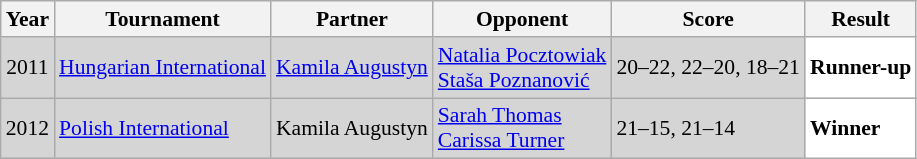<table class="sortable wikitable" style="font-size: 90%;">
<tr>
<th>Year</th>
<th>Tournament</th>
<th>Partner</th>
<th>Opponent</th>
<th>Score</th>
<th>Result</th>
</tr>
<tr style="background:#D5D5D5">
<td align="center">2011</td>
<td align="left"><a href='#'>Hungarian International</a></td>
<td align="left"> <a href='#'>Kamila Augustyn</a></td>
<td align="left"> <a href='#'>Natalia Pocztowiak</a> <br>  <a href='#'>Staša Poznanović</a></td>
<td align="left">20–22, 22–20, 18–21</td>
<td style="text-align:left; background:white"> <strong>Runner-up</strong></td>
</tr>
<tr style="background:#D5D5D5">
<td align="center">2012</td>
<td align="left"><a href='#'>Polish International</a></td>
<td align="left"> Kamila Augustyn</td>
<td align="left"> <a href='#'>Sarah Thomas</a> <br>  <a href='#'>Carissa Turner</a></td>
<td align="left">21–15, 21–14</td>
<td style="text-align:left; background:white"> <strong>Winner</strong></td>
</tr>
</table>
